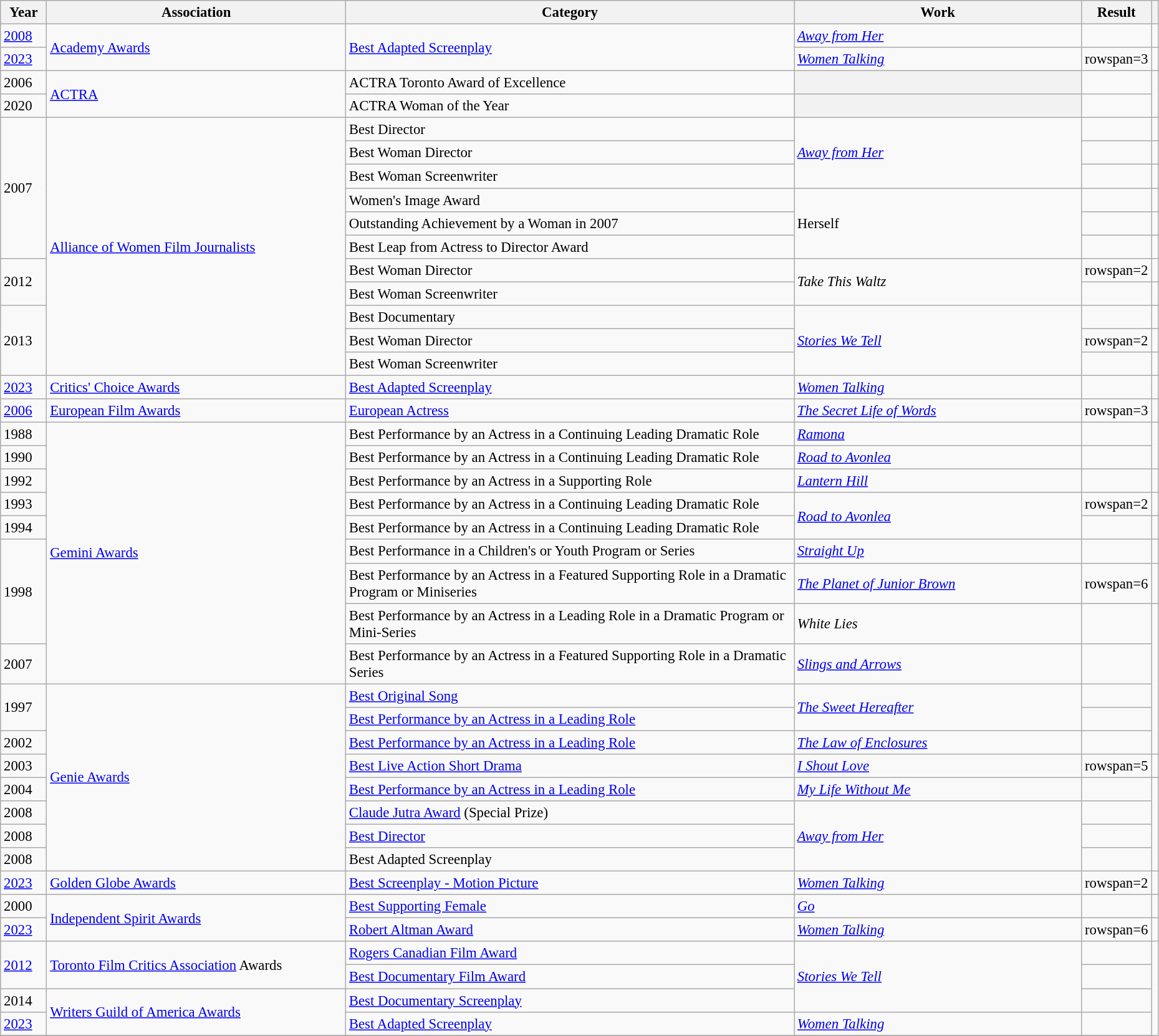<table class="wikitable sortable" width="98%" style="font-size:95%">
<tr>
<th style="width:4%;" scope="col">Year</th>
<th style="width:26%;" scope="col">Association</th>
<th style="width:39%;" scope="col">Category</th>
<th style="width:25%;" scope="col">Work</th>
<th style="width:3%;" scope="col">Result</th>
<th scope="col" class="unsortable"></th>
</tr>
<tr>
<td><a href='#'>2008</a></td>
<td rowspan=2><a href='#'>Academy Awards</a></td>
<td rowspan=2><a href='#'>Best Adapted Screenplay</a></td>
<td><em><a href='#'>Away from Her</a></em></td>
<td></td>
<td></td>
</tr>
<tr>
<td><a href='#'>2023</a></td>
<td><em><a href='#'>Women Talking</a></em></td>
<td>rowspan=3 </td>
<td></td>
</tr>
<tr>
<td>2006</td>
<td rowspan=2><a href='#'>ACTRA</a></td>
<td>ACTRA Toronto Award of Excellence</td>
<th></th>
<td></td>
</tr>
<tr>
<td>2020</td>
<td>ACTRA Woman of the Year</td>
<th></th>
<td></td>
</tr>
<tr>
<td rowspan=6>2007</td>
<td rowspan=11><a href='#'>Alliance of Women Film Journalists</a></td>
<td>Best Director</td>
<td rowspan=3><em><a href='#'>Away from Her</a></em></td>
<td></td>
<td></td>
</tr>
<tr>
<td>Best Woman Director</td>
<td></td>
<td></td>
</tr>
<tr>
<td>Best Woman Screenwriter</td>
<td></td>
<td></td>
</tr>
<tr>
<td>Women's Image Award</td>
<td rowspan=3>Herself</td>
<td></td>
<td></td>
</tr>
<tr>
<td>Outstanding Achievement by a Woman in 2007</td>
<td></td>
<td></td>
</tr>
<tr>
<td>Best Leap from Actress to Director Award</td>
<td></td>
<td></td>
</tr>
<tr>
<td rowspan=2>2012</td>
<td>Best Woman Director</td>
<td rowspan=2><em>Take This Waltz</em></td>
<td>rowspan=2 </td>
<td></td>
</tr>
<tr>
<td>Best Woman Screenwriter</td>
<td></td>
</tr>
<tr>
<td rowspan=3>2013</td>
<td>Best Documentary</td>
<td rowspan=3><em><a href='#'>Stories We Tell</a></em></td>
<td></td>
<td></td>
</tr>
<tr>
<td>Best Woman Director</td>
<td>rowspan=2 </td>
<td></td>
</tr>
<tr>
<td>Best Woman Screenwriter</td>
<td></td>
</tr>
<tr>
<td><a href='#'>2023</a></td>
<td><a href='#'>Critics' Choice Awards</a></td>
<td><a href='#'>Best Adapted Screenplay</a></td>
<td><em><a href='#'>Women Talking</a></em></td>
<td></td>
<td></td>
</tr>
<tr>
<td><a href='#'>2006</a></td>
<td><a href='#'>European Film Awards</a></td>
<td><a href='#'>European Actress</a></td>
<td><em><a href='#'>The Secret Life of Words</a></em></td>
<td>rowspan=3 </td>
<td></td>
</tr>
<tr>
<td>1988</td>
<td rowspan=9><a href='#'>Gemini Awards</a></td>
<td>Best Performance by an Actress in a Continuing Leading Dramatic Role</td>
<td><em><a href='#'>Ramona</a></em></td>
<td></td>
</tr>
<tr>
<td>1990</td>
<td>Best Performance by an Actress in a Continuing Leading Dramatic Role</td>
<td><em><a href='#'>Road to Avonlea</a></em></td>
<td></td>
</tr>
<tr>
<td>1992</td>
<td>Best Performance by an Actress in a Supporting Role</td>
<td><em><a href='#'>Lantern Hill</a></em></td>
<td></td>
<td></td>
</tr>
<tr>
<td>1993</td>
<td>Best Performance by an Actress in a Continuing Leading Dramatic Role</td>
<td rowspan=2><em><a href='#'>Road to Avonlea</a></em></td>
<td>rowspan=2 </td>
<td></td>
</tr>
<tr>
<td>1994</td>
<td>Best Performance by an Actress in a Continuing Leading Dramatic Role</td>
<td></td>
</tr>
<tr>
<td rowspan=3>1998</td>
<td>Best Performance in a Children's or Youth Program or Series</td>
<td><em><a href='#'>Straight Up</a></em></td>
<td></td>
<td></td>
</tr>
<tr>
<td>Best Performance by an Actress in a Featured Supporting Role in a Dramatic Program or Miniseries</td>
<td><em><a href='#'>The Planet of Junior Brown</a></em></td>
<td>rowspan=6 </td>
<td></td>
</tr>
<tr>
<td>Best Performance by an Actress in a Leading Role in a Dramatic Program or Mini-Series</td>
<td><em>White Lies</em></td>
<td></td>
</tr>
<tr>
<td>2007</td>
<td>Best Performance by an Actress in a Featured Supporting Role in a Dramatic Series</td>
<td><em><a href='#'>Slings and Arrows</a></em></td>
<td></td>
</tr>
<tr>
<td rowspan=2>1997</td>
<td rowspan=8><a href='#'>Genie Awards</a></td>
<td><a href='#'>Best Original Song</a></td>
<td rowspan=2><em><a href='#'>The Sweet Hereafter</a></em></td>
<td></td>
</tr>
<tr>
<td><a href='#'>Best Performance by an Actress in a Leading Role</a></td>
<td></td>
</tr>
<tr>
<td>2002</td>
<td><a href='#'>Best Performance by an Actress in a Leading Role</a></td>
<td><em><a href='#'>The Law of Enclosures</a></em></td>
<td></td>
</tr>
<tr>
<td>2003</td>
<td><a href='#'>Best Live Action Short Drama</a></td>
<td><em><a href='#'>I Shout Love</a></em></td>
<td>rowspan=5 </td>
<td></td>
</tr>
<tr>
<td>2004</td>
<td><a href='#'>Best Performance by an Actress in a Leading Role</a></td>
<td><em><a href='#'>My Life Without Me</a></em></td>
<td></td>
</tr>
<tr>
<td>2008</td>
<td><a href='#'>Claude Jutra Award</a> (Special Prize)</td>
<td rowspan=3><em><a href='#'>Away from Her</a></em></td>
<td></td>
</tr>
<tr>
<td>2008</td>
<td><a href='#'>Best Director</a></td>
<td></td>
</tr>
<tr>
<td>2008</td>
<td>Best Adapted Screenplay</td>
<td></td>
</tr>
<tr>
<td><a href='#'>2023</a></td>
<td><a href='#'>Golden Globe Awards</a></td>
<td><a href='#'>Best Screenplay - Motion Picture</a></td>
<td><em><a href='#'>Women Talking</a></em></td>
<td>rowspan=2 </td>
<td></td>
</tr>
<tr>
<td>2000</td>
<td rowspan=2><a href='#'>Independent Spirit Awards</a></td>
<td><a href='#'>Best Supporting Female</a></td>
<td><em><a href='#'>Go</a></em></td>
<td></td>
</tr>
<tr>
<td><a href='#'>2023</a></td>
<td><a href='#'>Robert Altman Award</a></td>
<td><em><a href='#'>Women Talking</a></em></td>
<td>rowspan=6 </td>
<td></td>
</tr>
<tr>
<td rowspan=2><a href='#'>2012</a></td>
<td rowspan=2><a href='#'>Toronto Film Critics Association</a> Awards</td>
<td><a href='#'>Rogers Canadian Film Award</a></td>
<td rowspan=3><em><a href='#'>Stories We Tell</a></em></td>
<td></td>
</tr>
<tr>
<td><a href='#'>Best Documentary Film Award</a></td>
<td></td>
</tr>
<tr>
<td>2014</td>
<td rowspan=2><a href='#'>Writers Guild of America Awards</a></td>
<td><a href='#'>Best Documentary Screenplay</a></td>
<td></td>
</tr>
<tr>
<td><a href='#'>2023</a></td>
<td><a href='#'>Best Adapted Screenplay</a></td>
<td><em><a href='#'>Women Talking</a></em></td>
<td></td>
</tr>
<tr>
</tr>
</table>
